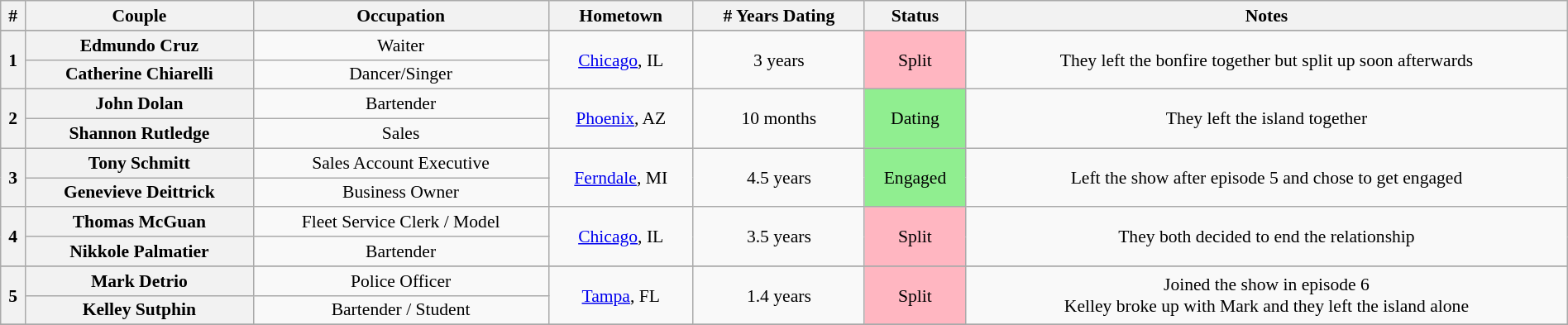<table class="wikitable plainrowheaders" style="text-align:center; font-size: 90%; width:100%;">
<tr>
<th scope="col">#</th>
<th scope="col">Couple</th>
<th scope="col">Occupation</th>
<th scope="col">Hometown</th>
<th scope="col"># Years Dating</th>
<th scope="col">Status</th>
<th scope="col">Notes</th>
</tr>
<tr>
</tr>
<tr>
<th scope="rowgroup" rowspan="2">1</th>
<th scope="row">Edmundo Cruz</th>
<td>Waiter</td>
<td rowspan="2"><a href='#'>Chicago</a>, IL</td>
<td rowspan="2">3 years</td>
<td rowspan="2" style="background:lightpink;">Split</td>
<td rowspan="2">They left the bonfire together but split up soon afterwards</td>
</tr>
<tr>
<th scope="row">Catherine Chiarelli</th>
<td>Dancer/Singer</td>
</tr>
<tr>
<th scope="rowgroup" rowspan="2">2</th>
<th scope="row">John Dolan</th>
<td>Bartender</td>
<td rowspan="2"><a href='#'>Phoenix</a>, AZ</td>
<td rowspan="2">10 months</td>
<td rowspan="2" style="background:lightgreen;">Dating</td>
<td rowspan="2">They left the island together</td>
</tr>
<tr>
<th scope="row">Shannon Rutledge</th>
<td>Sales</td>
</tr>
<tr>
<th scope="rowgroup" rowspan="2">3</th>
<th scope="row">Tony Schmitt</th>
<td>Sales Account Executive</td>
<td rowspan="2"><a href='#'>Ferndale</a>, MI</td>
<td rowspan="2">4.5 years</td>
<td rowspan="2" style="background:lightgreen;">Engaged</td>
<td rowspan="2">Left the show after episode 5 and chose to get engaged</td>
</tr>
<tr>
<th scope="row">Genevieve Deittrick</th>
<td>Business Owner</td>
</tr>
<tr>
<th scope="rowgroup" rowspan="2">4</th>
<th scope="row">Thomas McGuan</th>
<td>Fleet Service Clerk / Model</td>
<td rowspan="2"><a href='#'>Chicago</a>, IL</td>
<td rowspan="2">3.5 years</td>
<td rowspan="2" style="background:lightpink;">Split</td>
<td rowspan="2">They both decided to end the relationship</td>
</tr>
<tr>
<th scope="row">Nikkole Palmatier</th>
<td>Bartender</td>
</tr>
<tr>
</tr>
<tr>
<th scope="rowgroup" rowspan="2">5</th>
<th scope="row">Mark Detrio</th>
<td>Police Officer</td>
<td rowspan="2"><a href='#'>Tampa</a>, FL</td>
<td rowspan="2">1.4 years</td>
<td rowspan="2" style="background:lightpink;">Split</td>
<td rowspan="2">Joined the show in episode 6 <br>Kelley broke up with Mark and they left the island alone</td>
</tr>
<tr>
<th scope="row">Kelley Sutphin</th>
<td>Bartender / Student</td>
</tr>
<tr>
</tr>
</table>
